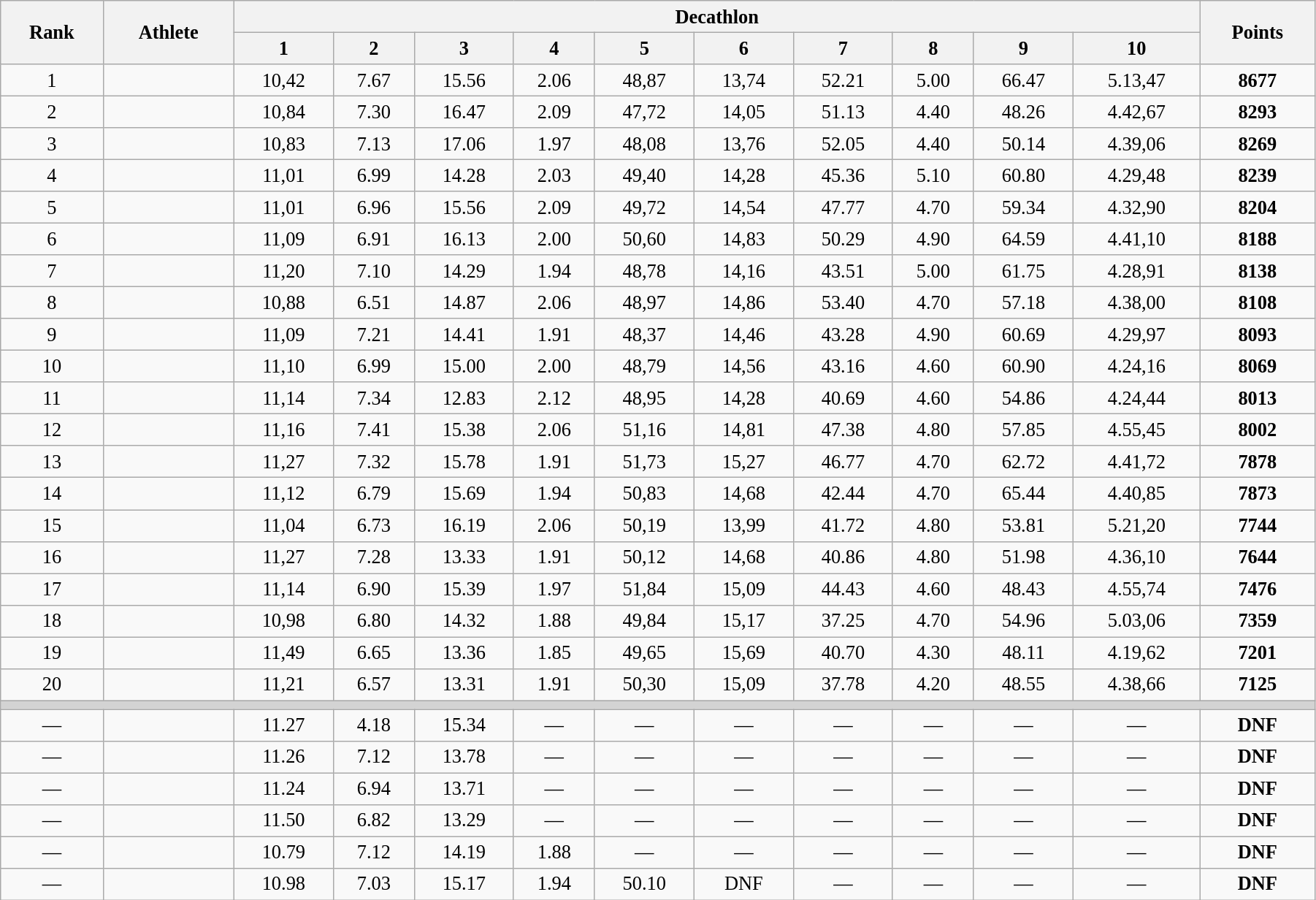<table class="wikitable" style=" text-align:center; font-size:110%;" width="95%">
<tr>
<th rowspan="2">Rank</th>
<th rowspan="2">Athlete</th>
<th colspan="10">Decathlon</th>
<th rowspan="2">Points</th>
</tr>
<tr>
<th>1</th>
<th>2</th>
<th>3</th>
<th>4</th>
<th>5</th>
<th>6</th>
<th>7</th>
<th>8</th>
<th>9</th>
<th>10</th>
</tr>
<tr>
<td>1</td>
<td align=left></td>
<td>10,42</td>
<td>7.67</td>
<td>15.56</td>
<td>2.06</td>
<td>48,87</td>
<td>13,74</td>
<td>52.21</td>
<td>5.00</td>
<td>66.47</td>
<td>5.13,47</td>
<td><strong>8677</strong></td>
</tr>
<tr>
<td>2</td>
<td align=left></td>
<td>10,84</td>
<td>7.30</td>
<td>16.47</td>
<td>2.09</td>
<td>47,72</td>
<td>14,05</td>
<td>51.13</td>
<td>4.40</td>
<td>48.26</td>
<td>4.42,67</td>
<td><strong>8293</strong></td>
</tr>
<tr>
<td>3</td>
<td align=left></td>
<td>10,83</td>
<td>7.13</td>
<td>17.06</td>
<td>1.97</td>
<td>48,08</td>
<td>13,76</td>
<td>52.05</td>
<td>4.40</td>
<td>50.14</td>
<td>4.39,06</td>
<td><strong>8269</strong></td>
</tr>
<tr>
<td>4</td>
<td align=left></td>
<td>11,01</td>
<td>6.99</td>
<td>14.28</td>
<td>2.03</td>
<td>49,40</td>
<td>14,28</td>
<td>45.36</td>
<td>5.10</td>
<td>60.80</td>
<td>4.29,48</td>
<td><strong>8239</strong></td>
</tr>
<tr>
<td>5</td>
<td align=left></td>
<td>11,01</td>
<td>6.96</td>
<td>15.56</td>
<td>2.09</td>
<td>49,72</td>
<td>14,54</td>
<td>47.77</td>
<td>4.70</td>
<td>59.34</td>
<td>4.32,90</td>
<td><strong>8204</strong></td>
</tr>
<tr>
<td>6</td>
<td align=left></td>
<td>11,09</td>
<td>6.91</td>
<td>16.13</td>
<td>2.00</td>
<td>50,60</td>
<td>14,83</td>
<td>50.29</td>
<td>4.90</td>
<td>64.59</td>
<td>4.41,10</td>
<td><strong>8188</strong></td>
</tr>
<tr>
<td>7</td>
<td align=left></td>
<td>11,20</td>
<td>7.10</td>
<td>14.29</td>
<td>1.94</td>
<td>48,78</td>
<td>14,16</td>
<td>43.51</td>
<td>5.00</td>
<td>61.75</td>
<td>4.28,91</td>
<td><strong>8138</strong></td>
</tr>
<tr>
<td>8</td>
<td align=left></td>
<td>10,88</td>
<td>6.51</td>
<td>14.87</td>
<td>2.06</td>
<td>48,97</td>
<td>14,86</td>
<td>53.40</td>
<td>4.70</td>
<td>57.18</td>
<td>4.38,00</td>
<td><strong>8108</strong></td>
</tr>
<tr>
<td>9</td>
<td align=left></td>
<td>11,09</td>
<td>7.21</td>
<td>14.41</td>
<td>1.91</td>
<td>48,37</td>
<td>14,46</td>
<td>43.28</td>
<td>4.90</td>
<td>60.69</td>
<td>4.29,97</td>
<td><strong>8093</strong></td>
</tr>
<tr>
<td>10</td>
<td align=left></td>
<td>11,10</td>
<td>6.99</td>
<td>15.00</td>
<td>2.00</td>
<td>48,79</td>
<td>14,56</td>
<td>43.16</td>
<td>4.60</td>
<td>60.90</td>
<td>4.24,16</td>
<td><strong>8069</strong></td>
</tr>
<tr>
<td>11</td>
<td align=left></td>
<td>11,14</td>
<td>7.34</td>
<td>12.83</td>
<td>2.12</td>
<td>48,95</td>
<td>14,28</td>
<td>40.69</td>
<td>4.60</td>
<td>54.86</td>
<td>4.24,44</td>
<td><strong>8013</strong></td>
</tr>
<tr>
<td>12</td>
<td align=left></td>
<td>11,16</td>
<td>7.41</td>
<td>15.38</td>
<td>2.06</td>
<td>51,16</td>
<td>14,81</td>
<td>47.38</td>
<td>4.80</td>
<td>57.85</td>
<td>4.55,45</td>
<td><strong>8002</strong></td>
</tr>
<tr>
<td>13</td>
<td align=left></td>
<td>11,27</td>
<td>7.32</td>
<td>15.78</td>
<td>1.91</td>
<td>51,73</td>
<td>15,27</td>
<td>46.77</td>
<td>4.70</td>
<td>62.72</td>
<td>4.41,72</td>
<td><strong>7878</strong></td>
</tr>
<tr>
<td>14</td>
<td align=left></td>
<td>11,12</td>
<td>6.79</td>
<td>15.69</td>
<td>1.94</td>
<td>50,83</td>
<td>14,68</td>
<td>42.44</td>
<td>4.70</td>
<td>65.44</td>
<td>4.40,85</td>
<td><strong>7873</strong></td>
</tr>
<tr>
<td>15</td>
<td align=left></td>
<td>11,04</td>
<td>6.73</td>
<td>16.19</td>
<td>2.06</td>
<td>50,19</td>
<td>13,99</td>
<td>41.72</td>
<td>4.80</td>
<td>53.81</td>
<td>5.21,20</td>
<td><strong>7744</strong></td>
</tr>
<tr>
<td>16</td>
<td align=left></td>
<td>11,27</td>
<td>7.28</td>
<td>13.33</td>
<td>1.91</td>
<td>50,12</td>
<td>14,68</td>
<td>40.86</td>
<td>4.80</td>
<td>51.98</td>
<td>4.36,10</td>
<td><strong>7644</strong></td>
</tr>
<tr>
<td>17</td>
<td align=left></td>
<td>11,14</td>
<td>6.90</td>
<td>15.39</td>
<td>1.97</td>
<td>51,84</td>
<td>15,09</td>
<td>44.43</td>
<td>4.60</td>
<td>48.43</td>
<td>4.55,74</td>
<td><strong>7476</strong></td>
</tr>
<tr>
<td>18</td>
<td align=left></td>
<td>10,98</td>
<td>6.80</td>
<td>14.32</td>
<td>1.88</td>
<td>49,84</td>
<td>15,17</td>
<td>37.25</td>
<td>4.70</td>
<td>54.96</td>
<td>5.03,06</td>
<td><strong>7359</strong></td>
</tr>
<tr>
<td>19</td>
<td align=left></td>
<td>11,49</td>
<td>6.65</td>
<td>13.36</td>
<td>1.85</td>
<td>49,65</td>
<td>15,69</td>
<td>40.70</td>
<td>4.30</td>
<td>48.11</td>
<td>4.19,62</td>
<td><strong>7201</strong></td>
</tr>
<tr>
<td>20</td>
<td align=left></td>
<td>11,21</td>
<td>6.57</td>
<td>13.31</td>
<td>1.91</td>
<td>50,30</td>
<td>15,09</td>
<td>37.78</td>
<td>4.20</td>
<td>48.55</td>
<td>4.38,66</td>
<td><strong>7125</strong></td>
</tr>
<tr>
<td colspan=13 bgcolor=lightgray></td>
</tr>
<tr>
<td>—</td>
<td align=left></td>
<td>11.27</td>
<td>4.18</td>
<td>15.34</td>
<td>—</td>
<td>—</td>
<td>—</td>
<td>—</td>
<td>—</td>
<td>—</td>
<td>—</td>
<td><strong>DNF    </strong></td>
</tr>
<tr>
<td>—</td>
<td align=left></td>
<td>11.26</td>
<td>7.12</td>
<td>13.78</td>
<td>—</td>
<td>—</td>
<td>—</td>
<td>—</td>
<td>—</td>
<td>—</td>
<td>—</td>
<td><strong>DNF      </strong></td>
</tr>
<tr>
<td>—</td>
<td align=left></td>
<td>11.24</td>
<td>6.94</td>
<td>13.71</td>
<td>—</td>
<td>—</td>
<td>—</td>
<td>—</td>
<td>—</td>
<td>—</td>
<td>—</td>
<td><strong>DNF     </strong></td>
</tr>
<tr>
<td>—</td>
<td align=left></td>
<td>11.50</td>
<td>6.82</td>
<td>13.29</td>
<td>—</td>
<td>—</td>
<td>—</td>
<td>—</td>
<td>—</td>
<td>—</td>
<td>—</td>
<td><strong>DNF  </strong></td>
</tr>
<tr>
<td>—</td>
<td align=left></td>
<td>10.79</td>
<td>7.12</td>
<td>14.19</td>
<td>1.88</td>
<td>—</td>
<td>—</td>
<td>—</td>
<td>—</td>
<td>—</td>
<td>—</td>
<td><strong>DNF  </strong></td>
</tr>
<tr>
<td>—</td>
<td align=left></td>
<td>10.98</td>
<td>7.03</td>
<td>15.17</td>
<td>1.94</td>
<td>50.10</td>
<td>DNF</td>
<td>—</td>
<td>—</td>
<td>—</td>
<td>—</td>
<td><strong>DNF  </strong></td>
</tr>
</table>
